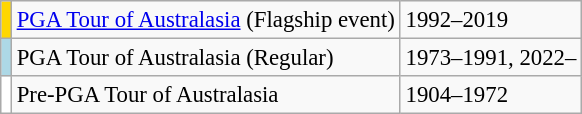<table class="wikitable" style="font-size:95%">
<tr>
<td style="background:gold"></td>
<td><a href='#'>PGA Tour of Australasia</a> (Flagship event)</td>
<td>1992–2019</td>
</tr>
<tr>
<td style="background:lightblue"></td>
<td>PGA Tour of Australasia (Regular)</td>
<td>1973–1991, 2022–</td>
</tr>
<tr>
<td style="background:white"></td>
<td>Pre-PGA Tour of Australasia</td>
<td>1904–1972</td>
</tr>
</table>
